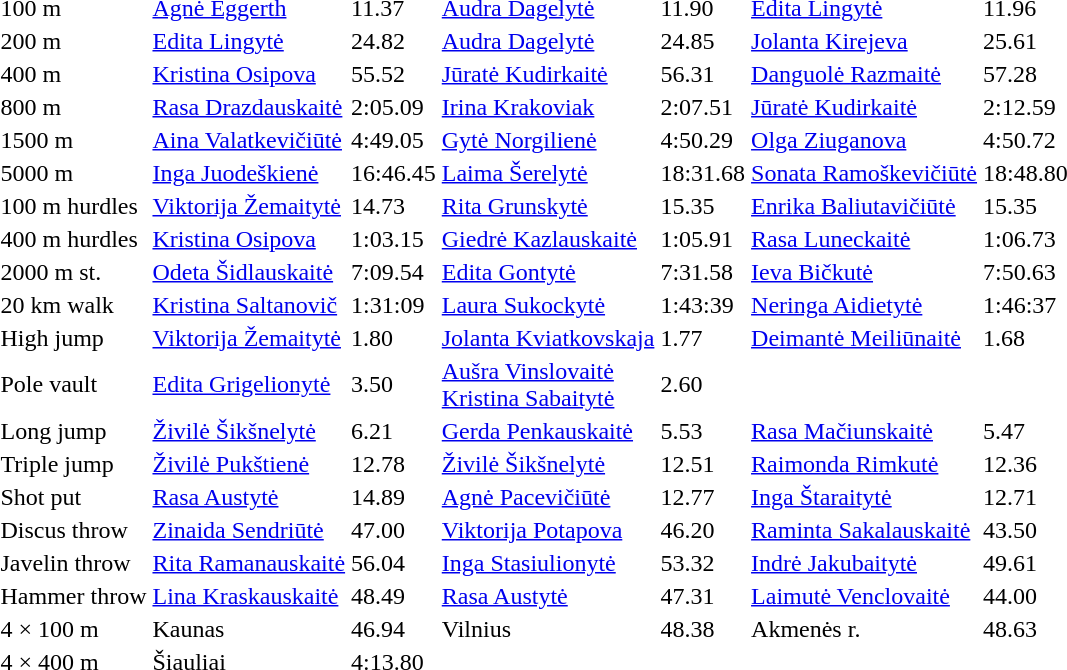<table>
<tr>
<td>100 m</td>
<td><a href='#'>Agnė Eggerth</a></td>
<td>11.37</td>
<td><a href='#'>Audra Dagelytė</a></td>
<td>11.90</td>
<td><a href='#'>Edita Lingytė</a></td>
<td>11.96</td>
</tr>
<tr>
<td>200 m</td>
<td><a href='#'>Edita Lingytė</a></td>
<td>24.82</td>
<td><a href='#'>Audra Dagelytė</a></td>
<td>24.85</td>
<td><a href='#'>Jolanta Kirejeva</a></td>
<td>25.61</td>
</tr>
<tr>
<td>400 m</td>
<td><a href='#'>Kristina Osipova</a></td>
<td>55.52</td>
<td><a href='#'>Jūratė Kudirkaitė</a></td>
<td>56.31</td>
<td><a href='#'>Danguolė Razmaitė</a></td>
<td>57.28</td>
</tr>
<tr>
<td>800 m</td>
<td><a href='#'>Rasa Drazdauskaitė</a></td>
<td>2:05.09</td>
<td><a href='#'>Irina Krakoviak</a></td>
<td>2:07.51</td>
<td><a href='#'>Jūratė Kudirkaitė</a></td>
<td>2:12.59</td>
</tr>
<tr>
<td>1500 m</td>
<td><a href='#'>Aina Valatkevičiūtė</a></td>
<td>4:49.05</td>
<td><a href='#'>Gytė Norgilienė</a></td>
<td>4:50.29</td>
<td><a href='#'>Olga Ziuganova</a></td>
<td>4:50.72</td>
</tr>
<tr>
<td>5000 m</td>
<td><a href='#'>Inga Juodeškienė</a></td>
<td>16:46.45</td>
<td><a href='#'>Laima Šerelytė</a></td>
<td>18:31.68</td>
<td><a href='#'>Sonata Ramoškevičiūtė</a></td>
<td>18:48.80</td>
</tr>
<tr>
<td>100 m hurdles</td>
<td><a href='#'>Viktorija Žemaitytė</a></td>
<td>14.73</td>
<td><a href='#'>Rita Grunskytė</a></td>
<td>15.35</td>
<td><a href='#'>Enrika Baliutavičiūtė</a></td>
<td>15.35</td>
</tr>
<tr>
<td>400 m hurdles</td>
<td><a href='#'>Kristina Osipova</a></td>
<td>1:03.15</td>
<td><a href='#'>Giedrė Kazlauskaitė</a></td>
<td>1:05.91</td>
<td><a href='#'>Rasa Luneckaitė</a></td>
<td>1:06.73</td>
</tr>
<tr>
<td>2000 m st.</td>
<td><a href='#'>Odeta Šidlauskaitė</a></td>
<td>7:09.54</td>
<td><a href='#'>Edita Gontytė</a></td>
<td>7:31.58</td>
<td><a href='#'>Ieva Bičkutė</a></td>
<td>7:50.63</td>
</tr>
<tr>
<td>20 km walk</td>
<td><a href='#'>Kristina Saltanovič</a></td>
<td>1:31:09</td>
<td><a href='#'>Laura Sukockytė</a></td>
<td>1:43:39</td>
<td><a href='#'>Neringa Aidietytė</a></td>
<td>1:46:37</td>
</tr>
<tr>
<td>High jump</td>
<td><a href='#'>Viktorija Žemaitytė</a></td>
<td>1.80</td>
<td><a href='#'>Jolanta Kviatkovskaja</a></td>
<td>1.77</td>
<td><a href='#'>Deimantė Meiliūnaitė</a></td>
<td>1.68</td>
</tr>
<tr>
<td>Pole vault</td>
<td><a href='#'>Edita Grigelionytė</a></td>
<td>3.50</td>
<td><a href='#'>Aušra Vinslovaitė</a> <br> <a href='#'>Kristina Sabaitytė</a></td>
<td>2.60</td>
<td></td>
<td></td>
</tr>
<tr>
<td>Long jump</td>
<td><a href='#'>Živilė Šikšnelytė</a></td>
<td>6.21</td>
<td><a href='#'>Gerda Penkauskaitė</a></td>
<td>5.53</td>
<td><a href='#'>Rasa Mačiunskaitė</a></td>
<td>5.47</td>
</tr>
<tr>
<td>Triple jump</td>
<td><a href='#'>Živilė Pukštienė</a></td>
<td>12.78</td>
<td><a href='#'>Živilė Šikšnelytė</a></td>
<td>12.51</td>
<td><a href='#'>Raimonda Rimkutė</a></td>
<td>12.36</td>
</tr>
<tr>
<td>Shot put</td>
<td><a href='#'>Rasa Austytė</a></td>
<td>14.89</td>
<td><a href='#'>Agnė Pacevičiūtė</a></td>
<td>12.77</td>
<td><a href='#'>Inga Štaraitytė</a></td>
<td>12.71</td>
</tr>
<tr>
<td>Discus throw</td>
<td><a href='#'>Zinaida Sendriūtė</a></td>
<td>47.00</td>
<td><a href='#'>Viktorija Potapova</a></td>
<td>46.20</td>
<td><a href='#'>Raminta Sakalauskaitė</a></td>
<td>43.50</td>
</tr>
<tr>
<td>Javelin throw</td>
<td><a href='#'>Rita Ramanauskaitė</a></td>
<td>56.04</td>
<td><a href='#'>Inga Stasiulionytė</a></td>
<td>53.32</td>
<td><a href='#'>Indrė Jakubaitytė</a></td>
<td>49.61</td>
</tr>
<tr>
<td>Hammer throw</td>
<td><a href='#'>Lina Kraskauskaitė</a></td>
<td>48.49</td>
<td><a href='#'>Rasa Austytė</a></td>
<td>47.31</td>
<td><a href='#'>Laimutė Venclovaitė</a></td>
<td>44.00</td>
</tr>
<tr>
<td>4 × 100 m</td>
<td>Kaunas</td>
<td>46.94</td>
<td>Vilnius</td>
<td>48.38</td>
<td>Akmenės r.</td>
<td>48.63</td>
</tr>
<tr>
<td>4 × 400 m</td>
<td>Šiauliai</td>
<td>4:13.80</td>
<td></td>
<td></td>
<td></td>
<td></td>
</tr>
</table>
